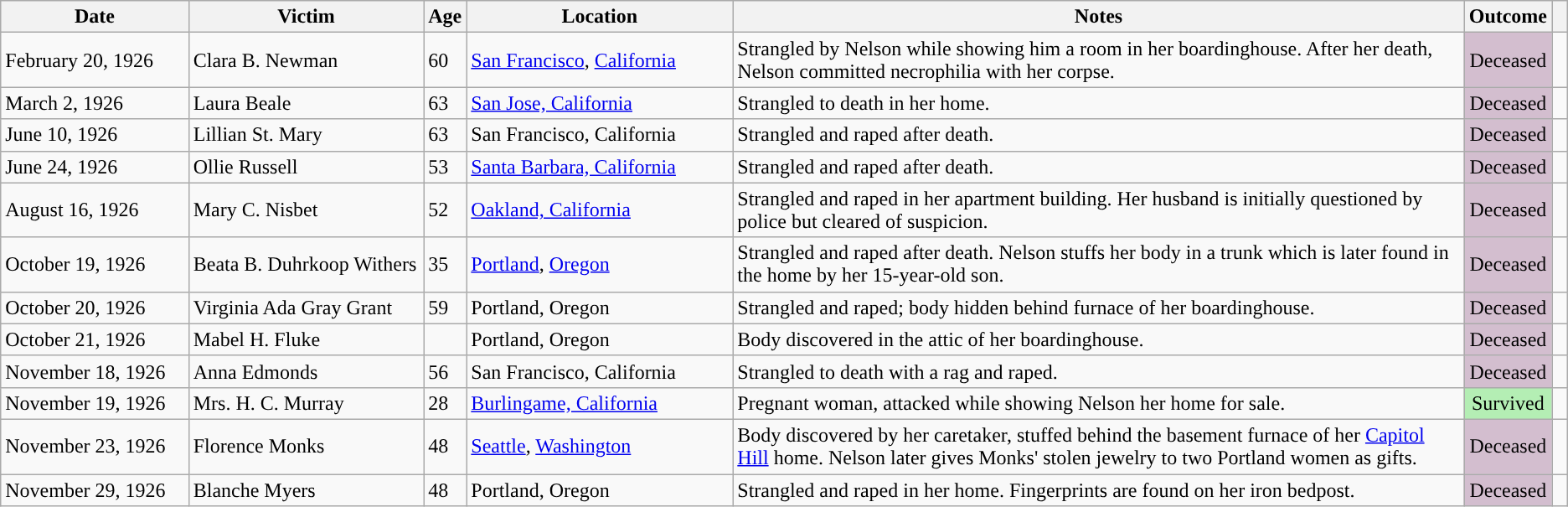<table class="wikitable sortable">
<tr>
<th style="width:12%">Date</th>
<th style="width:15%">Victim</th>
<th style="width:1%">Age</th>
<th style="width:17%">Location</th>
<th class="unsortable">Notes</th>
<th style="width:5%">Outcome</th>
<th class="unsortable" style="width:1%"></th>
</tr>
<tr>
<td>February 20, 1926</td>
<td>Clara B. Newman</td>
<td>60</td>
<td><a href='#'>San Francisco</a>, <a href='#'>California</a></td>
<td>Strangled by Nelson while showing him a room in her boardinghouse. After her death, Nelson committed necrophilia with her corpse.</td>
<td style="background:#D3BECF;" align="center">Deceased</td>
<td align="center"></td>
</tr>
<tr>
<td>March 2, 1926</td>
<td>Laura Beale</td>
<td>63</td>
<td><a href='#'>San Jose, California</a></td>
<td>Strangled to death in her home.</td>
<td style="background:#D3BECF;" align="center">Deceased</td>
<td align=center></td>
</tr>
<tr>
<td>June 10, 1926</td>
<td>Lillian St. Mary</td>
<td>63</td>
<td>San Francisco, California</td>
<td>Strangled and raped after death.</td>
<td style="background:#D3BECF;" align="center">Deceased</td>
<td align=center></td>
</tr>
<tr>
<td>June 24, 1926</td>
<td>Ollie Russell</td>
<td>53</td>
<td><a href='#'>Santa Barbara, California</a></td>
<td>Strangled and raped after death.</td>
<td style="background:#D3BECF;" align="center">Deceased</td>
<td align="center"></td>
</tr>
<tr>
<td>August 16, 1926</td>
<td>Mary C. Nisbet</td>
<td>52</td>
<td><a href='#'>Oakland, California</a></td>
<td>Strangled and raped in her apartment building. Her husband is initially questioned by police but cleared of suspicion.</td>
<td style="background:#D3BECF;" align="center">Deceased</td>
<td align=center></td>
</tr>
<tr>
<td>October 19, 1926</td>
<td>Beata B. Duhrkoop Withers</td>
<td>35</td>
<td><a href='#'>Portland</a>, <a href='#'>Oregon</a></td>
<td>Strangled and raped after death. Nelson stuffs her body in a trunk which is later found in the home by her 15-year-old son.</td>
<td style="background:#D3BECF;" align="center">Deceased</td>
<td align="center"></td>
</tr>
<tr>
<td>October 20, 1926</td>
<td>Virginia Ada Gray Grant</td>
<td>59</td>
<td>Portland, Oregon</td>
<td>Strangled and raped; body hidden behind furnace of her boardinghouse.</td>
<td style="background:#D3BECF;" align="center">Deceased</td>
<td align=center></td>
</tr>
<tr>
<td>October 21, 1926</td>
<td>Mabel H. Fluke</td>
<td></td>
<td>Portland, Oregon</td>
<td>Body discovered in the attic of her boardinghouse.</td>
<td style="background:#D3BECF;" align="center">Deceased</td>
<td align=center></td>
</tr>
<tr>
<td>November 18, 1926</td>
<td>Anna Edmonds</td>
<td>56</td>
<td>San Francisco, California</td>
<td>Strangled to death with a rag and raped.</td>
<td style="background:#D3BECF;" align="center">Deceased</td>
<td align="center"></td>
</tr>
<tr>
<td>November 19, 1926</td>
<td>Mrs. H. C. Murray</td>
<td>28</td>
<td><a href='#'>Burlingame, California</a></td>
<td>Pregnant woman, attacked while showing Nelson her home for sale.</td>
<td style="background:#B4EEB4;" align="center">Survived</td>
<td align="center"></td>
</tr>
<tr>
<td>November 23, 1926</td>
<td>Florence Monks</td>
<td>48</td>
<td><a href='#'>Seattle</a>, <a href='#'>Washington</a></td>
<td>Body discovered by her caretaker, stuffed behind the basement furnace of her <a href='#'>Capitol Hill</a> home. Nelson later gives Monks' stolen jewelry to two Portland women as gifts.</td>
<td style="background:#D3BECF;" align="center">Deceased</td>
<td align="center"></td>
</tr>
<tr>
<td>November 29, 1926</td>
<td>Blanche Myers</td>
<td>48</td>
<td>Portland, Oregon</td>
<td>Strangled and raped in her home. Fingerprints are found on her iron bedpost.</td>
<td style="background:#D3BECF;" align="center">Deceased</td>
<td align="center"></td>
</tr>
</table>
